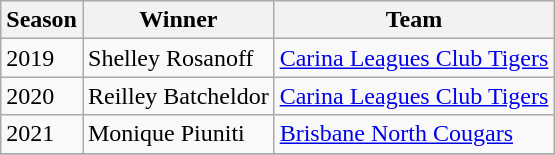<table class="wikitable collapsible">
<tr>
<th>Season</th>
<th>Winner</th>
<th>Team</th>
</tr>
<tr>
<td>2019</td>
<td>Shelley Rosanoff</td>
<td><a href='#'>Carina Leagues Club Tigers</a></td>
</tr>
<tr>
<td>2020</td>
<td>Reilley Batcheldor</td>
<td><a href='#'>Carina Leagues Club Tigers</a></td>
</tr>
<tr>
<td>2021</td>
<td>Monique Piuniti</td>
<td><a href='#'>Brisbane North Cougars</a></td>
</tr>
<tr>
</tr>
</table>
